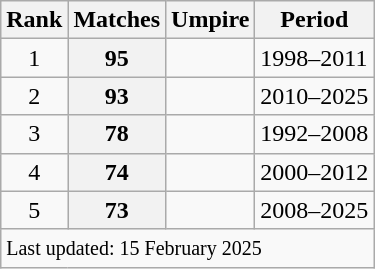<table class="wikitable plainrowheaders sortable">
<tr>
<th scope=col>Rank</th>
<th scope=col>Matches</th>
<th scope=col>Umpire</th>
<th scope=col>Period</th>
</tr>
<tr>
<td align=center>1</td>
<th scope=row style=text-align:center;>95</th>
<td></td>
<td>1998–2011</td>
</tr>
<tr>
<td align=center>2</td>
<th scope=row style=text-align:center;>93</th>
<td> </td>
<td>2010–2025</td>
</tr>
<tr>
<td align=center>3</td>
<th scope=row style=text-align:center;>78</th>
<td></td>
<td>1992–2008</td>
</tr>
<tr>
<td align=center>4</td>
<th scope=row style=text-align:center;>74</th>
<td></td>
<td>2000–2012</td>
</tr>
<tr>
<td align=center>5</td>
<th scope=row style=text-align:center;>73</th>
<td> </td>
<td>2008–2025</td>
</tr>
<tr class=sortbottom>
<td colspan=4><small>Last updated: 15 February 2025</small></td>
</tr>
</table>
